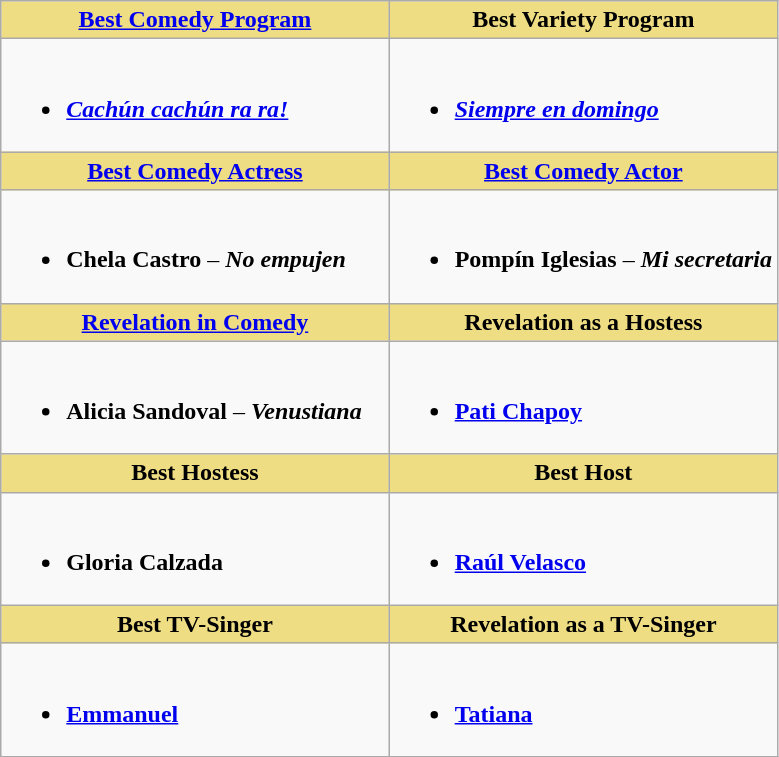<table class="wikitable">
<tr>
<th style="background:#EEDD82; width:50%"><a href='#'>Best Comedy Program</a></th>
<th style="background:#EEDD82; width:50%">Best Variety Program</th>
</tr>
<tr>
<td valign="top"><br><ul><li><strong><em><a href='#'>Cachún cachún ra ra!</a></em></strong></li></ul></td>
<td valign="top"><br><ul><li><strong><em><a href='#'>Siempre en domingo</a></em></strong></li></ul></td>
</tr>
<tr>
<th style="background:#EEDD82; width:50%"><a href='#'>Best Comedy Actress</a></th>
<th style="background:#EEDD82; width:50%"><a href='#'>Best Comedy Actor</a></th>
</tr>
<tr>
<td valign="top"><br><ul><li><strong>Chela Castro</strong> – <strong><em>No empujen</em></strong></li></ul></td>
<td valign="top"><br><ul><li><strong>Pompín Iglesias</strong> – <strong><em>Mi secretaria</em></strong></li></ul></td>
</tr>
<tr>
<th style="background:#EEDD82; width:50%"><a href='#'>Revelation in Comedy</a></th>
<th style="background:#EEDD82; width:50%">Revelation as a Hostess</th>
</tr>
<tr>
<td valign="top"><br><ul><li><strong>Alicia Sandoval</strong> – <strong><em>Venustiana</em></strong></li></ul></td>
<td valign="top"><br><ul><li><strong><a href='#'>Pati Chapoy</a></strong></li></ul></td>
</tr>
<tr>
<th style="background:#EEDD82; width:50%">Best Hostess</th>
<th style="background:#EEDD82; width:50%">Best Host</th>
</tr>
<tr>
<td valign="top"><br><ul><li><strong>Gloria Calzada</strong></li></ul></td>
<td valign="top"><br><ul><li><strong><a href='#'>Raúl Velasco</a></strong></li></ul></td>
</tr>
<tr>
<th style="background:#EEDD82; width:50%">Best TV-Singer</th>
<th style="background:#EEDD82; width:50%">Revelation as a TV-Singer</th>
</tr>
<tr>
<td valign="top"><br><ul><li><strong><a href='#'>Emmanuel</a></strong></li></ul></td>
<td valign="top"><br><ul><li><strong><a href='#'>Tatiana</a></strong></li></ul></td>
</tr>
</table>
